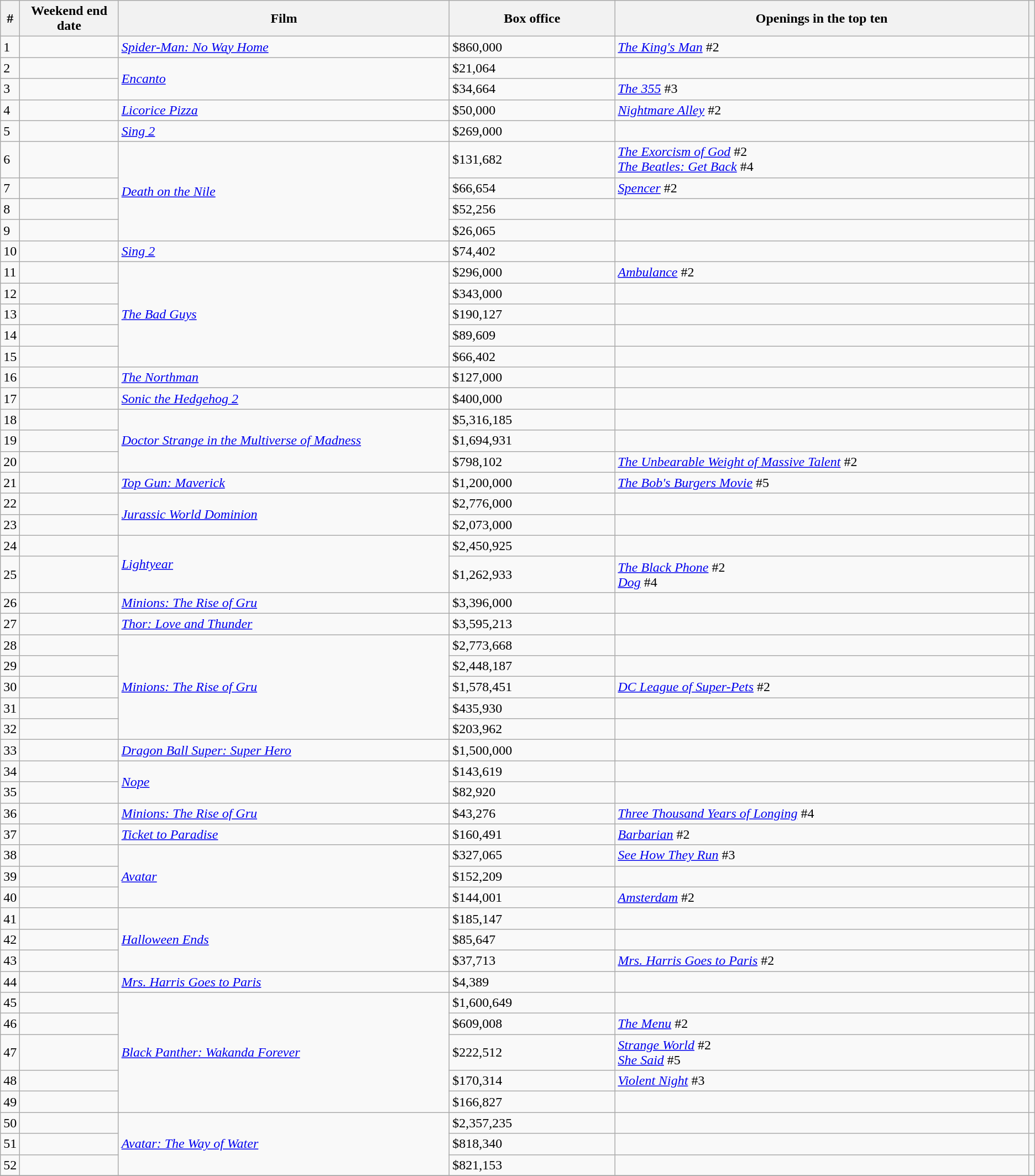<table class="wikitable sortable">
<tr>
<th abbr="Week">#</th>
<th abbr="Date" style="width:130px">Weekend end date</th>
<th width="32%">Film</th>
<th width="16%">Box office</th>
<th style="width:40%;">Openings in the top ten</th>
<th></th>
</tr>
<tr>
<td>1</td>
<td></td>
<td><em><a href='#'>Spider-Man: No Way Home</a></em></td>
<td>$860,000</td>
<td><em><a href='#'>The King's Man</a></em> #2</td>
<td></td>
</tr>
<tr>
<td>2</td>
<td></td>
<td rowspan="2"><em><a href='#'>Encanto</a></em></td>
<td>$21,064</td>
<td></td>
<td></td>
</tr>
<tr>
<td>3</td>
<td></td>
<td>$34,664</td>
<td><em><a href='#'>The 355</a></em> #3</td>
<td></td>
</tr>
<tr>
<td>4</td>
<td></td>
<td><em><a href='#'>Licorice Pizza</a></em></td>
<td>$50,000</td>
<td><em><a href='#'>Nightmare Alley</a></em> #2</td>
<td></td>
</tr>
<tr>
<td>5</td>
<td></td>
<td><em><a href='#'>Sing 2</a></em></td>
<td>$269,000</td>
<td></td>
<td></td>
</tr>
<tr>
<td>6</td>
<td></td>
<td rowspan="4"><em><a href='#'>Death on the Nile</a></em></td>
<td>$131,682</td>
<td><em><a href='#'>The Exorcism of God</a></em> #2<br><em><a href='#'>The Beatles: Get Back</a></em> #4</td>
<td></td>
</tr>
<tr>
<td>7</td>
<td></td>
<td>$66,654</td>
<td><em><a href='#'>Spencer</a></em> #2</td>
<td></td>
</tr>
<tr>
<td>8</td>
<td></td>
<td>$52,256</td>
<td></td>
<td></td>
</tr>
<tr>
<td>9</td>
<td></td>
<td>$26,065</td>
<td></td>
<td></td>
</tr>
<tr>
<td>10</td>
<td></td>
<td><em><a href='#'>Sing 2</a></em></td>
<td>$74,402</td>
<td></td>
<td></td>
</tr>
<tr>
<td>11</td>
<td></td>
<td rowspan="5"><em><a href='#'>The Bad Guys</a></em></td>
<td>$296,000</td>
<td><em><a href='#'>Ambulance</a></em> #2</td>
<td></td>
</tr>
<tr>
<td>12</td>
<td></td>
<td>$343,000</td>
<td></td>
<td></td>
</tr>
<tr>
<td>13</td>
<td></td>
<td>$190,127</td>
<td></td>
<td></td>
</tr>
<tr>
<td>14</td>
<td></td>
<td>$89,609</td>
<td></td>
<td></td>
</tr>
<tr>
<td>15</td>
<td></td>
<td>$66,402</td>
<td></td>
<td></td>
</tr>
<tr>
<td>16</td>
<td></td>
<td><em><a href='#'>The Northman</a></em></td>
<td>$127,000</td>
<td></td>
<td></td>
</tr>
<tr>
<td>17</td>
<td></td>
<td><em><a href='#'>Sonic the Hedgehog 2</a></em></td>
<td>$400,000</td>
<td></td>
<td></td>
</tr>
<tr>
<td>18</td>
<td></td>
<td rowspan="3"><em><a href='#'>Doctor Strange in the Multiverse of Madness</a></em></td>
<td>$5,316,185</td>
<td></td>
<td></td>
</tr>
<tr>
<td>19</td>
<td></td>
<td>$1,694,931</td>
<td></td>
<td></td>
</tr>
<tr>
<td>20</td>
<td></td>
<td>$798,102</td>
<td><em><a href='#'>The Unbearable Weight of Massive Talent</a></em> #2</td>
<td></td>
</tr>
<tr>
<td>21</td>
<td></td>
<td><em><a href='#'>Top Gun: Maverick</a></em></td>
<td>$1,200,000</td>
<td><em><a href='#'>The Bob's Burgers Movie</a></em> #5</td>
<td></td>
</tr>
<tr>
<td>22</td>
<td></td>
<td rowspan="2"><em><a href='#'>Jurassic World Dominion</a></em></td>
<td>$2,776,000</td>
<td></td>
<td></td>
</tr>
<tr>
<td>23</td>
<td></td>
<td>$2,073,000</td>
<td></td>
<td></td>
</tr>
<tr>
<td>24</td>
<td></td>
<td rowspan="2"><em><a href='#'>Lightyear</a></em></td>
<td>$2,450,925</td>
<td></td>
<td></td>
</tr>
<tr>
<td>25</td>
<td></td>
<td>$1,262,933</td>
<td><em><a href='#'>The Black Phone</a></em> #2<br><em><a href='#'>Dog</a></em> #4</td>
<td></td>
</tr>
<tr>
<td>26</td>
<td></td>
<td><em><a href='#'>Minions: The Rise of Gru</a></em></td>
<td>$3,396,000</td>
<td></td>
<td></td>
</tr>
<tr>
<td>27</td>
<td></td>
<td><em><a href='#'>Thor: Love and Thunder</a></em></td>
<td>$3,595,213</td>
<td></td>
<td></td>
</tr>
<tr>
<td>28</td>
<td></td>
<td rowspan="5"><em><a href='#'>Minions: The Rise of Gru</a></em></td>
<td>$2,773,668</td>
<td></td>
<td></td>
</tr>
<tr>
<td>29</td>
<td></td>
<td>$2,448,187</td>
<td></td>
<td></td>
</tr>
<tr>
<td>30</td>
<td></td>
<td>$1,578,451</td>
<td><em><a href='#'>DC League of Super-Pets</a></em> #2</td>
<td></td>
</tr>
<tr>
<td>31</td>
<td></td>
<td>$435,930</td>
<td></td>
<td></td>
</tr>
<tr>
<td>32</td>
<td></td>
<td>$203,962</td>
<td></td>
<td></td>
</tr>
<tr>
<td>33</td>
<td></td>
<td><em><a href='#'>Dragon Ball Super: Super Hero</a></em></td>
<td>$1,500,000</td>
<td></td>
<td></td>
</tr>
<tr>
<td>34</td>
<td></td>
<td rowspan="2"><em><a href='#'>Nope</a></em></td>
<td>$143,619</td>
<td></td>
<td></td>
</tr>
<tr>
<td>35</td>
<td></td>
<td>$82,920</td>
<td></td>
<td></td>
</tr>
<tr>
<td>36</td>
<td></td>
<td><em><a href='#'>Minions: The Rise of Gru</a></em></td>
<td>$43,276</td>
<td><em><a href='#'>Three Thousand Years of Longing</a></em> #4</td>
<td></td>
</tr>
<tr>
<td>37</td>
<td></td>
<td><em><a href='#'>Ticket to Paradise</a></em></td>
<td>$160,491</td>
<td><em><a href='#'>Barbarian</a></em> #2</td>
<td></td>
</tr>
<tr>
<td>38</td>
<td></td>
<td rowspan="3"><em><a href='#'>Avatar</a></em></td>
<td>$327,065</td>
<td><em><a href='#'>See How They Run</a></em> #3</td>
<td></td>
</tr>
<tr>
<td>39</td>
<td></td>
<td>$152,209</td>
<td></td>
<td></td>
</tr>
<tr>
<td>40</td>
<td></td>
<td>$144,001</td>
<td><em><a href='#'>Amsterdam</a></em> #2</td>
<td></td>
</tr>
<tr>
<td>41</td>
<td></td>
<td rowspan="3"><em><a href='#'>Halloween Ends</a></em></td>
<td>$185,147</td>
<td></td>
<td></td>
</tr>
<tr>
<td>42</td>
<td></td>
<td>$85,647</td>
<td></td>
<td></td>
</tr>
<tr>
<td>43</td>
<td></td>
<td>$37,713</td>
<td><em><a href='#'>Mrs. Harris Goes to Paris</a></em> #2</td>
<td></td>
</tr>
<tr>
<td>44</td>
<td></td>
<td><em><a href='#'>Mrs. Harris Goes to Paris</a></em></td>
<td>$4,389</td>
<td></td>
<td></td>
</tr>
<tr>
<td>45</td>
<td></td>
<td rowspan="5"><em><a href='#'>Black Panther: Wakanda Forever</a></em></td>
<td>$1,600,649</td>
<td></td>
<td></td>
</tr>
<tr>
<td>46</td>
<td></td>
<td>$609,008</td>
<td><em><a href='#'>The Menu</a></em> #2</td>
<td></td>
</tr>
<tr>
<td>47</td>
<td></td>
<td>$222,512</td>
<td><em><a href='#'>Strange World</a></em> #2<br><em><a href='#'>She Said</a></em> #5</td>
<td></td>
</tr>
<tr>
<td>48</td>
<td></td>
<td>$170,314</td>
<td><em><a href='#'>Violent Night</a></em> #3</td>
<td></td>
</tr>
<tr>
<td>49</td>
<td></td>
<td>$166,827</td>
<td></td>
<td></td>
</tr>
<tr>
<td>50</td>
<td></td>
<td rowspan="3"><em><a href='#'>Avatar: The Way of Water</a></em></td>
<td>$2,357,235</td>
<td></td>
<td></td>
</tr>
<tr>
<td>51</td>
<td></td>
<td>$818,340</td>
<td></td>
<td></td>
</tr>
<tr>
<td>52</td>
<td></td>
<td>$821,153</td>
<td></td>
<td></td>
</tr>
<tr>
</tr>
</table>
